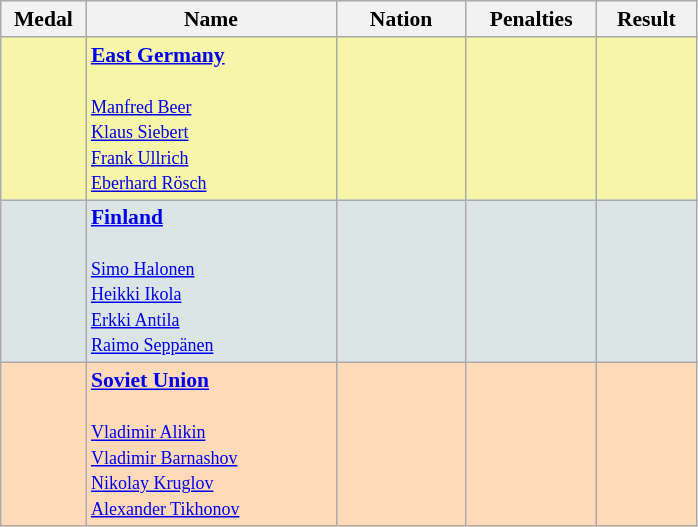<table class=wikitable style="border:1px solid #AAAAAA;font-size:90%">
<tr bgcolor="#E4E4E4">
<th style="border-bottom:1px solid #AAAAAA" width=50>Medal</th>
<th style="border-bottom:1px solid #AAAAAA" width=160>Name</th>
<th style="border-bottom:1px solid #AAAAAA" width=80>Nation</th>
<th style="border-bottom:1px solid #AAAAAA" width=80>Penalties</th>
<th style="border-bottom:1px solid #AAAAAA" width=60>Result</th>
</tr>
<tr bgcolor="#F7F6A8">
<td align="center"></td>
<td><strong><a href='#'>East Germany</a></strong><br><br><small><a href='#'>Manfred Beer</a><br><a href='#'>Klaus Siebert</a><br><a href='#'>Frank Ullrich</a><br><a href='#'>Eberhard Rösch</a></small></td>
<td></td>
<td align="center"></td>
<td align="center"></td>
</tr>
<tr bgcolor="#DCE5E5">
<td align="center"></td>
<td><strong><a href='#'>Finland</a></strong><br><br><small><a href='#'>Simo Halonen</a><br><a href='#'>Heikki Ikola</a><br><a href='#'>Erkki Antila</a><br><a href='#'>Raimo Seppänen</a></small></td>
<td></td>
<td align="center"></td>
<td align="right"></td>
</tr>
<tr bgcolor="#FFDAB9">
<td align="center"></td>
<td><strong><a href='#'>Soviet Union</a></strong><br><br><small><a href='#'>Vladimir Alikin</a><br><a href='#'>Vladimir Barnashov</a><br><a href='#'>Nikolay Kruglov</a><br><a href='#'>Alexander Tikhonov</a></small></td>
<td></td>
<td align="center"></td>
<td align="right"></td>
</tr>
</table>
